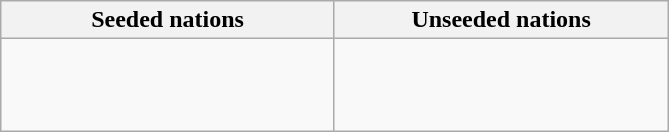<table class="wikitable" style="text-align:left;">
<tr>
<th width=215>Seeded nations</th>
<th width=215>Unseeded nations</th>
</tr>
<tr>
<td> <br> </td>
<td><br><br><br></td>
</tr>
</table>
